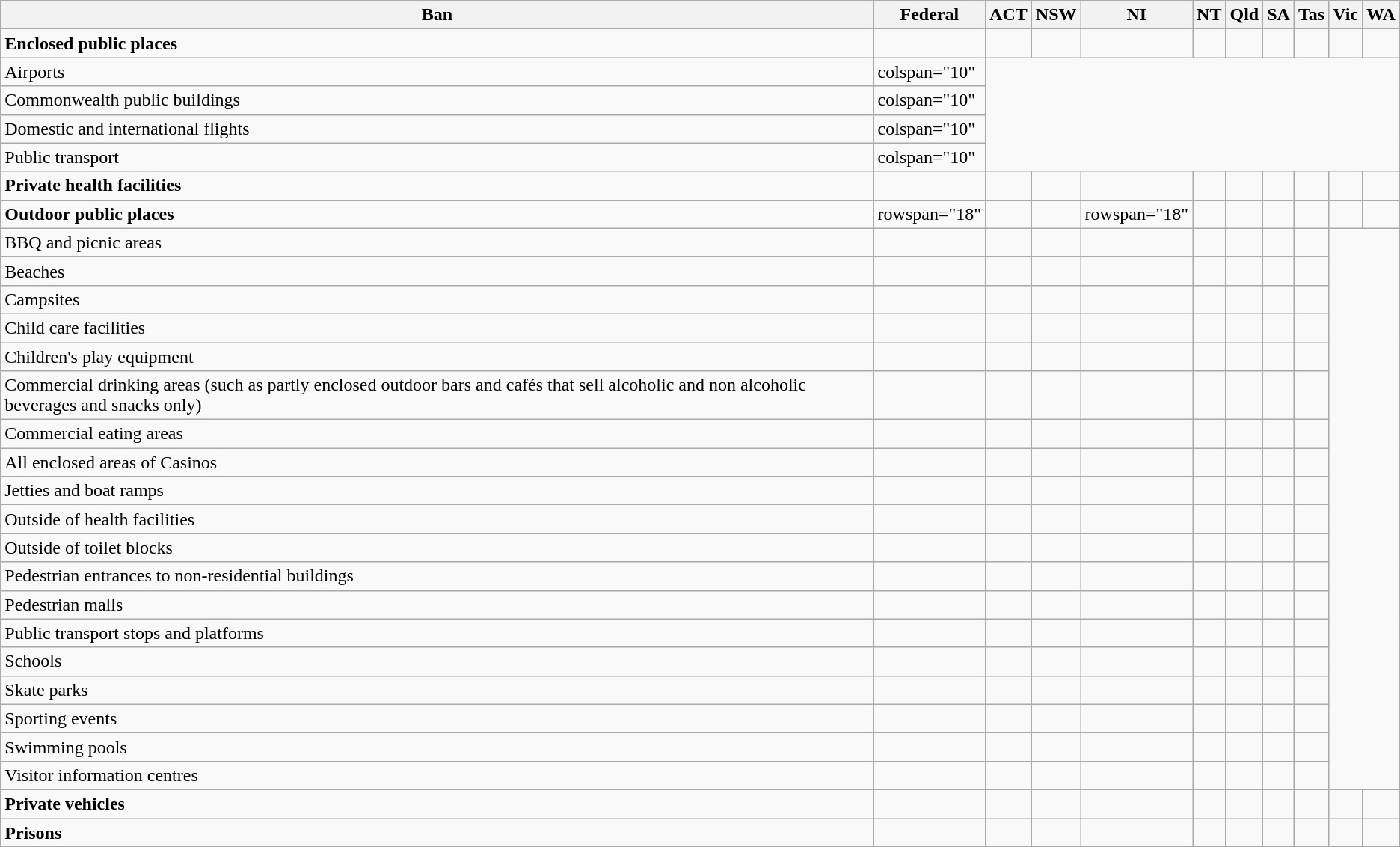<table class="wikitable">
<tr>
<th>Ban</th>
<th>Federal</th>
<th>ACT</th>
<th>NSW</th>
<th>NI</th>
<th>NT</th>
<th>Qld</th>
<th>SA</th>
<th>Tas</th>
<th>Vic</th>
<th>WA</th>
</tr>
<tr>
<td><strong>Enclosed public places</strong></td>
<td></td>
<td></td>
<td></td>
<td></td>
<td></td>
<td></td>
<td></td>
<td></td>
<td></td>
<td></td>
</tr>
<tr>
<td>Airports</td>
<td>colspan="10" </td>
</tr>
<tr>
<td>Commonwealth public buildings</td>
<td>colspan="10" </td>
</tr>
<tr>
<td>Domestic and international flights</td>
<td>colspan="10" </td>
</tr>
<tr>
<td>Public transport</td>
<td>colspan="10" </td>
</tr>
<tr>
<td><strong>Private health facilities</strong></td>
<td></td>
<td></td>
<td></td>
<td></td>
<td></td>
<td></td>
<td></td>
<td></td>
<td></td>
<td></td>
</tr>
<tr>
<td><strong>Outdoor public places</strong></td>
<td>rowspan="18" </td>
<td></td>
<td></td>
<td>rowspan="18" </td>
<td></td>
<td></td>
<td></td>
<td></td>
<td></td>
<td></td>
</tr>
<tr>
<td>BBQ and picnic areas</td>
<td></td>
<td></td>
<td></td>
<td></td>
<td></td>
<td></td>
<td></td>
<td></td>
</tr>
<tr>
<td>Beaches</td>
<td></td>
<td></td>
<td></td>
<td></td>
<td></td>
<td></td>
<td></td>
<td></td>
</tr>
<tr>
<td>Campsites</td>
<td></td>
<td></td>
<td></td>
<td></td>
<td></td>
<td></td>
<td></td>
<td></td>
</tr>
<tr>
<td>Child care facilities</td>
<td></td>
<td></td>
<td></td>
<td></td>
<td></td>
<td></td>
<td></td>
<td></td>
</tr>
<tr>
<td>Children's play equipment</td>
<td></td>
<td></td>
<td></td>
<td></td>
<td></td>
<td></td>
<td></td>
<td></td>
</tr>
<tr>
<td>Commercial drinking areas (such as partly enclosed outdoor bars and cafés that sell alcoholic and non alcoholic beverages and snacks only)</td>
<td></td>
<td></td>
<td></td>
<td></td>
<td></td>
<td></td>
<td></td>
<td></td>
</tr>
<tr>
<td>Commercial eating areas</td>
<td></td>
<td></td>
<td></td>
<td></td>
<td></td>
<td></td>
<td></td>
<td></td>
</tr>
<tr>
<td>All enclosed areas of Casinos</td>
<td></td>
<td></td>
<td></td>
<td></td>
<td></td>
<td></td>
<td></td>
<td></td>
</tr>
<tr>
<td>Jetties and boat ramps</td>
<td></td>
<td></td>
<td></td>
<td></td>
<td></td>
<td></td>
<td></td>
<td></td>
</tr>
<tr>
<td>Outside of health facilities</td>
<td></td>
<td></td>
<td></td>
<td></td>
<td></td>
<td></td>
<td></td>
<td></td>
</tr>
<tr>
<td>Outside of toilet blocks</td>
<td></td>
<td></td>
<td></td>
<td></td>
<td></td>
<td></td>
<td></td>
<td></td>
</tr>
<tr>
<td>Pedestrian entrances to non-residential buildings</td>
<td></td>
<td></td>
<td></td>
<td></td>
<td></td>
<td></td>
<td></td>
<td></td>
</tr>
<tr>
<td>Pedestrian malls</td>
<td></td>
<td></td>
<td></td>
<td></td>
<td></td>
<td></td>
<td></td>
<td></td>
</tr>
<tr>
<td>Public transport stops and platforms</td>
<td></td>
<td></td>
<td></td>
<td></td>
<td></td>
<td></td>
<td></td>
<td></td>
</tr>
<tr>
<td>Schools</td>
<td></td>
<td></td>
<td></td>
<td></td>
<td></td>
<td></td>
<td></td>
<td></td>
</tr>
<tr>
<td>Skate parks</td>
<td></td>
<td></td>
<td></td>
<td></td>
<td></td>
<td></td>
<td></td>
<td></td>
</tr>
<tr>
<td>Sporting events</td>
<td></td>
<td></td>
<td></td>
<td></td>
<td></td>
<td></td>
<td></td>
<td></td>
</tr>
<tr>
<td>Swimming pools</td>
<td></td>
<td></td>
<td></td>
<td></td>
<td></td>
<td></td>
<td></td>
<td></td>
</tr>
<tr>
<td>Visitor information centres</td>
<td></td>
<td></td>
<td></td>
<td></td>
<td></td>
<td></td>
<td></td>
<td></td>
</tr>
<tr>
<td><strong>Private vehicles</strong></td>
<td></td>
<td></td>
<td></td>
<td></td>
<td></td>
<td></td>
<td></td>
<td></td>
<td></td>
<td></td>
</tr>
<tr>
<td><strong>Prisons</strong></td>
<td></td>
<td></td>
<td></td>
<td></td>
<td></td>
<td></td>
<td></td>
<td></td>
<td></td>
<td></td>
</tr>
</table>
